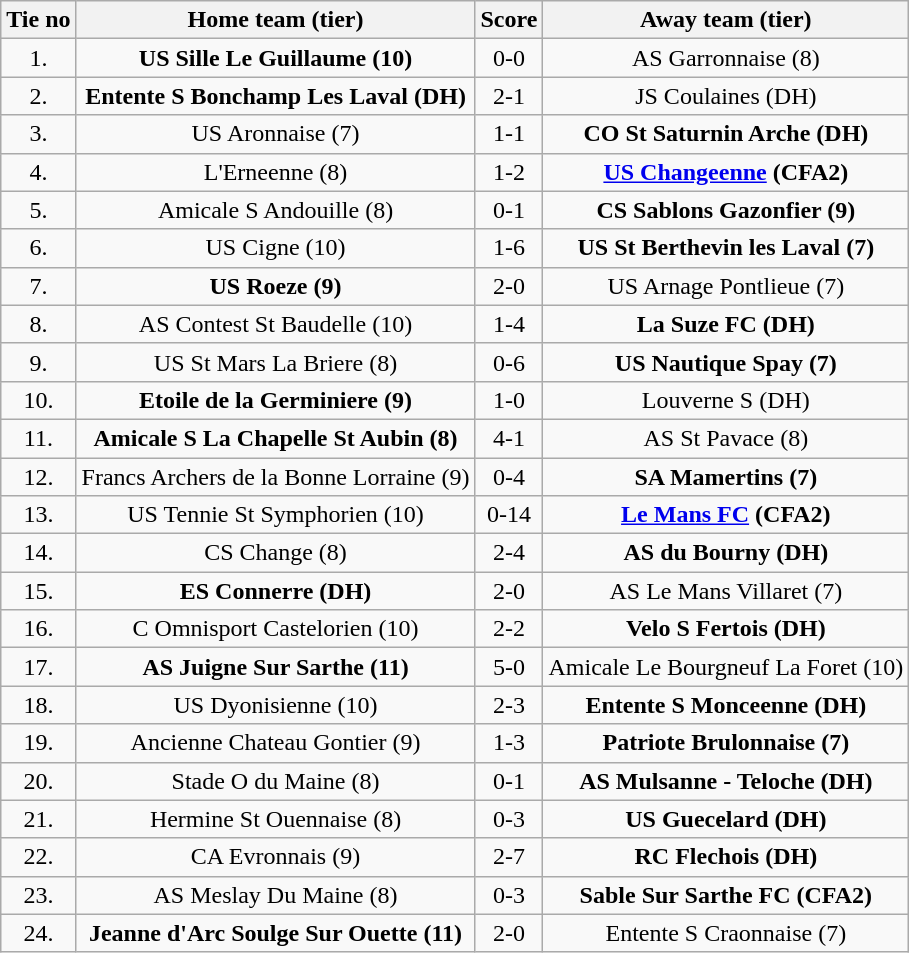<table class="wikitable" style="text-align: center">
<tr>
<th>Tie no</th>
<th>Home team (tier)</th>
<th>Score</th>
<th>Away team (tier)</th>
</tr>
<tr>
<td>1.</td>
<td><strong>US Sille Le Guillaume (10)</strong></td>
<td>0-0 </td>
<td>AS Garronnaise (8)</td>
</tr>
<tr>
<td>2.</td>
<td><strong>Entente S Bonchamp Les Laval (DH)</strong></td>
<td>2-1</td>
<td>JS Coulaines (DH)</td>
</tr>
<tr>
<td>3.</td>
<td>US Aronnaise (7)</td>
<td>1-1 </td>
<td><strong>CO St Saturnin Arche (DH)</strong></td>
</tr>
<tr>
<td>4.</td>
<td>L'Erneenne (8)</td>
<td>1-2</td>
<td><strong><a href='#'>US Changeenne</a> (CFA2)</strong></td>
</tr>
<tr>
<td>5.</td>
<td>Amicale S Andouille (8)</td>
<td>0-1</td>
<td><strong>CS Sablons Gazonfier (9)</strong></td>
</tr>
<tr>
<td>6.</td>
<td>US Cigne (10)</td>
<td>1-6</td>
<td><strong>US St Berthevin les Laval (7)</strong></td>
</tr>
<tr>
<td>7.</td>
<td><strong>US Roeze (9)</strong></td>
<td>2-0</td>
<td>US Arnage Pontlieue (7)</td>
</tr>
<tr>
<td>8.</td>
<td>AS Contest St Baudelle (10)</td>
<td>1-4</td>
<td><strong>La Suze FC (DH)</strong></td>
</tr>
<tr>
<td>9.</td>
<td>US St Mars La Briere (8)</td>
<td>0-6</td>
<td><strong>US Nautique Spay (7)</strong></td>
</tr>
<tr>
<td>10.</td>
<td><strong>Etoile de la Germiniere (9)</strong></td>
<td>1-0</td>
<td>Louverne S (DH)</td>
</tr>
<tr>
<td>11.</td>
<td><strong>Amicale S La Chapelle St Aubin (8)</strong></td>
<td>4-1</td>
<td>AS St Pavace (8)</td>
</tr>
<tr>
<td>12.</td>
<td>Francs Archers de la Bonne Lorraine (9)</td>
<td>0-4</td>
<td><strong>SA Mamertins (7)</strong></td>
</tr>
<tr>
<td>13.</td>
<td>US Tennie St Symphorien (10)</td>
<td>0-14</td>
<td><strong><a href='#'>Le Mans FC</a> (CFA2)</strong></td>
</tr>
<tr>
<td>14.</td>
<td>CS Change (8)</td>
<td>2-4</td>
<td><strong>AS du Bourny (DH)</strong></td>
</tr>
<tr>
<td>15.</td>
<td><strong>ES Connerre (DH)</strong></td>
<td>2-0</td>
<td>AS Le Mans Villaret (7)</td>
</tr>
<tr>
<td>16.</td>
<td>C Omnisport Castelorien (10)</td>
<td>2-2 </td>
<td><strong>Velo S Fertois (DH)</strong></td>
</tr>
<tr>
<td>17.</td>
<td><strong>AS Juigne Sur Sarthe (11)</strong></td>
<td>5-0</td>
<td>Amicale Le Bourgneuf La Foret (10)</td>
</tr>
<tr>
<td>18.</td>
<td>US Dyonisienne (10)</td>
<td>2-3</td>
<td><strong>Entente S Monceenne (DH)</strong></td>
</tr>
<tr>
<td>19.</td>
<td>Ancienne Chateau Gontier (9)</td>
<td>1-3</td>
<td><strong>Patriote Brulonnaise (7)</strong></td>
</tr>
<tr>
<td>20.</td>
<td>Stade O du Maine (8)</td>
<td>0-1</td>
<td><strong>AS Mulsanne - Teloche (DH)</strong></td>
</tr>
<tr>
<td>21.</td>
<td>Hermine St Ouennaise (8)</td>
<td>0-3</td>
<td><strong>US Guecelard (DH)</strong></td>
</tr>
<tr>
<td>22.</td>
<td>CA Evronnais (9)</td>
<td>2-7</td>
<td><strong>RC Flechois (DH)</strong></td>
</tr>
<tr>
<td>23.</td>
<td>AS Meslay Du Maine (8)</td>
<td>0-3</td>
<td><strong>Sable Sur Sarthe FC (CFA2)</strong></td>
</tr>
<tr>
<td>24.</td>
<td><strong>Jeanne d'Arc Soulge Sur Ouette (11)</strong></td>
<td>2-0</td>
<td>Entente S Craonnaise (7)</td>
</tr>
</table>
